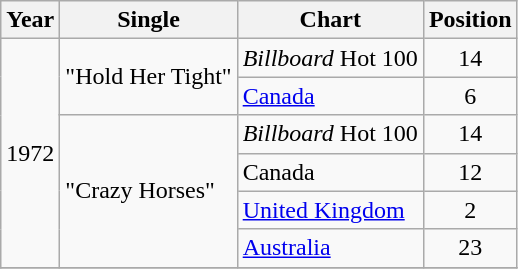<table class="wikitable">
<tr>
<th>Year</th>
<th>Single</th>
<th>Chart</th>
<th>Position</th>
</tr>
<tr>
<td rowspan="6">1972</td>
<td rowspan="2">"Hold Her Tight"</td>
<td><em>Billboard</em> Hot 100</td>
<td align="center">14</td>
</tr>
<tr>
<td><a href='#'>Canada</a></td>
<td align="center">6</td>
</tr>
<tr>
<td rowspan="4">"Crazy Horses"</td>
<td><em>Billboard</em> Hot 100</td>
<td align="center">14</td>
</tr>
<tr>
<td>Canada</td>
<td align="center">12</td>
</tr>
<tr>
<td><a href='#'>United Kingdom</a></td>
<td align="center">2</td>
</tr>
<tr>
<td><a href='#'>Australia</a></td>
<td align="center">23</td>
</tr>
<tr>
</tr>
</table>
